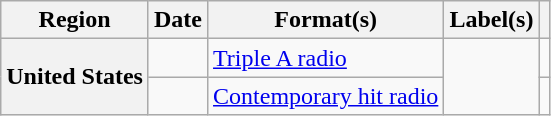<table class="wikitable plainrowheaders" style="text-align:left">
<tr>
<th scope="col">Region</th>
<th scope="col">Date</th>
<th scope="col">Format(s)</th>
<th scope="col">Label(s)</th>
<th scope="col"></th>
</tr>
<tr>
<th scope="row" rowspan="2">United States</th>
<td></td>
<td><a href='#'>Triple A radio</a></td>
<td rowspan="2"></td>
<td></td>
</tr>
<tr>
<td></td>
<td><a href='#'>Contemporary hit radio</a></td>
<td></td>
</tr>
</table>
